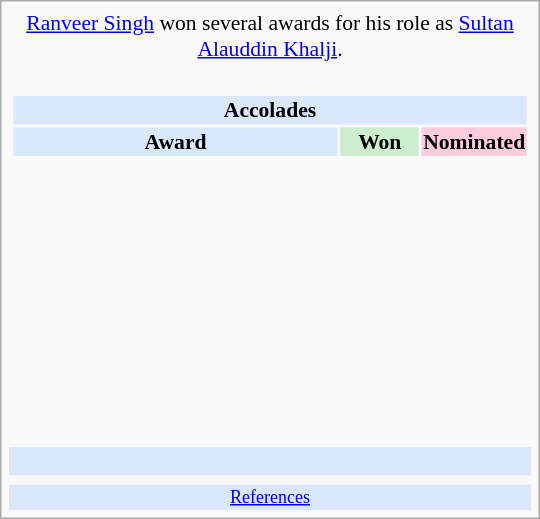<table class="infobox" style="width: 25em; text-align: left; font-size: 90%; vertical-align: middle;">
<tr>
<td colspan="3" style="text-align:center;"> <a href='#'>Ranveer Singh</a> won several awards for his role as <a href='#'>Sultan Alauddin Khalji</a>.</td>
</tr>
<tr>
<td colspan=3><br><table class="collapsible collapsed" style="width:100%;">
<tr>
<th colspan="3" style="background:#d9e8ff; text-align:center;">Accolades</th>
</tr>
<tr style="background:#d9e8ff; text-align:center; text-align:center;">
<td><strong>Award</strong></td>
<td style="background:#cec; text-size:0.9em; width:50px;"><strong>Won</strong></td>
<td style="background:#fcd; text-size:0.9em; width:50px;"><strong>Nominated</strong></td>
</tr>
<tr>
<td style="text-align:center;"><br></td>
<td></td>
<td></td>
</tr>
<tr>
<td style="text-align:center;"><br></td>
<td></td>
<td></td>
</tr>
<tr>
<td style="text-align:center;"><br></td>
<td></td>
<td></td>
</tr>
<tr>
<td style="text-align:center;"><br></td>
<td></td>
<td></td>
</tr>
<tr>
<td style="text-align:center;"><br></td>
<td></td>
<td></td>
</tr>
<tr>
<td style="text-align:center;"><br></td>
<td></td>
<td></td>
</tr>
<tr>
<td style="text-align:center;"><br></td>
<td></td>
<td></td>
</tr>
<tr>
<td style="text-align:center;"><br></td>
<td></td>
<td></td>
</tr>
<tr>
<td style="text-align:center;"><br></td>
<td></td>
<td></td>
</tr>
</table>
</td>
</tr>
<tr style="background:#d9e8ff;">
<td style="text-align:center;" colspan="3"><br></td>
</tr>
<tr>
<td></td>
<td></td>
<td></td>
</tr>
<tr style="background:#d9e8ff;">
<td colspan="3" style="font-size: smaller; text-align:center;"><a href='#'>References</a></td>
</tr>
</table>
